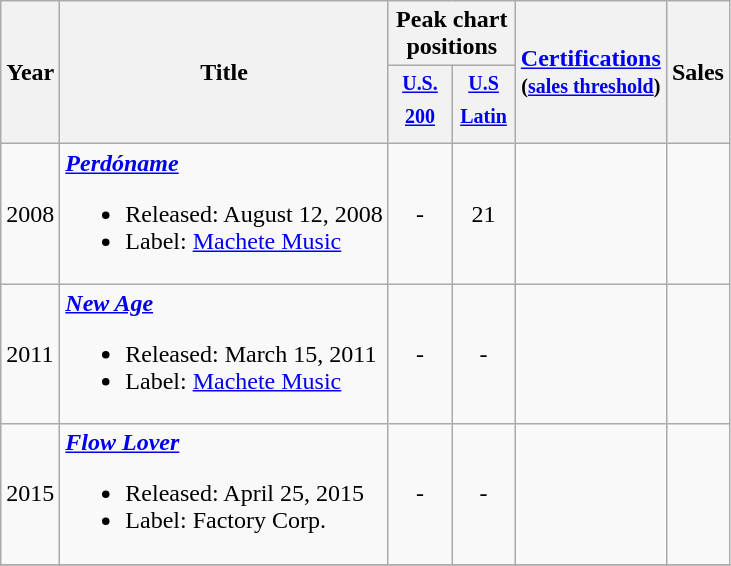<table class="wikitable">
<tr>
<th rowspan="2">Year</th>
<th rowspan="2">Title</th>
<th colspan="2">Peak chart positions</th>
<th rowspan=2><a href='#'>Certifications</a><br><small>(<a href='#'>sales threshold</a>)</small></th>
<th rowspan=2>Sales</th>
</tr>
<tr>
<th width="35"><sup><a href='#'>U.S.<br>200</a></sup></th>
<th width="35"><sup><a href='#'>U.S<br>Latin</a></sup></th>
</tr>
<tr>
<td>2008</td>
<td><strong><em><a href='#'>Perdóname</a></em></strong><br><ul><li>Released: August 12, 2008</li><li>Label: <a href='#'>Machete Music</a></li></ul></td>
<td align="center">-</td>
<td align="center">21</td>
<td></td>
<td></td>
</tr>
<tr>
<td>2011</td>
<td><strong><em><a href='#'>New Age</a></em></strong><br><ul><li>Released: March 15, 2011</li><li>Label: <a href='#'>Machete Music</a></li></ul></td>
<td align="center">-</td>
<td align="center">-</td>
<td></td>
<td></td>
</tr>
<tr>
<td>2015</td>
<td><strong><em><a href='#'>Flow Lover</a></em></strong><br><ul><li>Released: April 25, 2015</li><li>Label: Factory Corp.</li></ul></td>
<td align="center">-</td>
<td align="center">-</td>
<td></td>
<td></td>
</tr>
<tr>
</tr>
</table>
